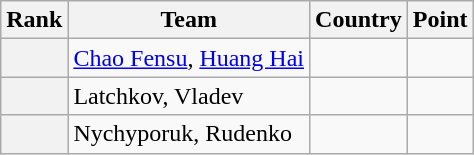<table class="wikitable sortable">
<tr>
<th>Rank</th>
<th>Team</th>
<th>Country</th>
<th>Point</th>
</tr>
<tr>
<th></th>
<td><a href='#'>Chao Fensu</a>, <a href='#'>Huang Hai</a></td>
<td></td>
<td></td>
</tr>
<tr>
<th></th>
<td>Latchkov, Vladev</td>
<td></td>
<td></td>
</tr>
<tr>
<th></th>
<td>Nychyporuk, Rudenko</td>
<td></td>
<td></td>
</tr>
</table>
